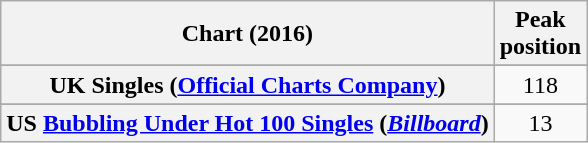<table class="wikitable sortable plainrowheaders" style="text-align:center">
<tr>
<th scope="col">Chart (2016)</th>
<th scope="col">Peak<br> position</th>
</tr>
<tr>
</tr>
<tr>
</tr>
<tr>
<th scope="row">UK Singles (<a href='#'>Official Charts Company</a>)</th>
<td>118</td>
</tr>
<tr>
</tr>
<tr>
<th scope="row">US <a href='#'>Bubbling Under Hot 100 Singles</a> (<em><a href='#'>Billboard</a></em>)</th>
<td>13</td>
</tr>
</table>
